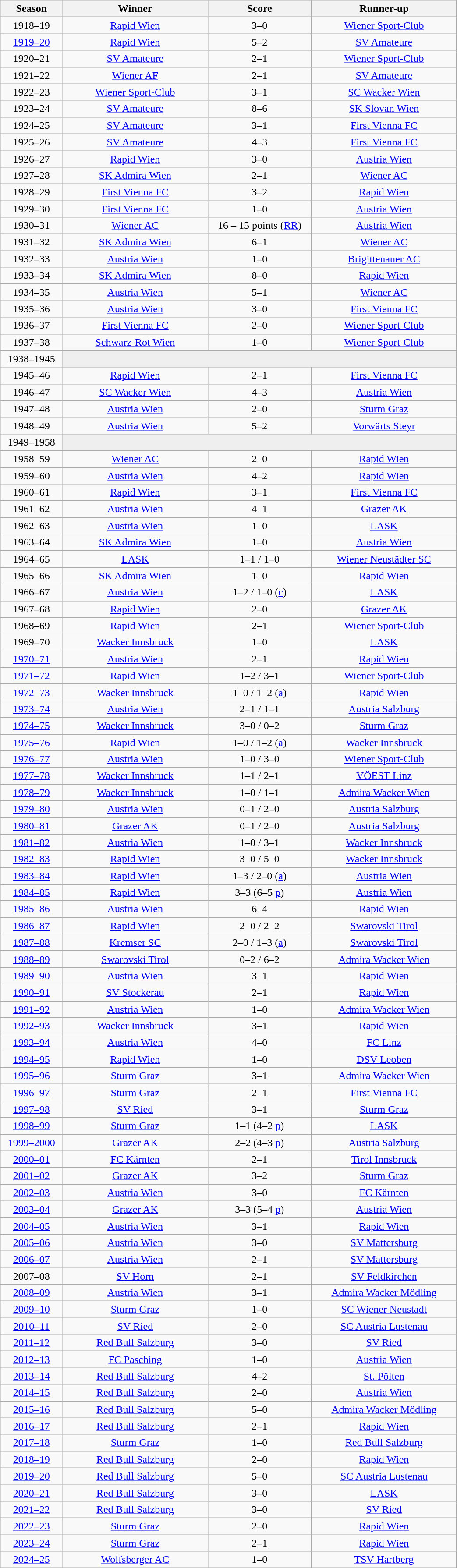<table class="wikitable" style="text-align: center;" width=55%>
<tr>
<th width=12%>Season</th>
<th width=28%>Winner</th>
<th width=20%>Score</th>
<th width=28%>Runner-up</th>
</tr>
<tr>
<td>1918–19</td>
<td><a href='#'>Rapid Wien</a></td>
<td>3–0</td>
<td><a href='#'>Wiener Sport-Club</a></td>
</tr>
<tr>
<td><a href='#'>1919–20</a></td>
<td><a href='#'>Rapid Wien</a></td>
<td>5–2</td>
<td><a href='#'>SV Amateure</a></td>
</tr>
<tr>
<td>1920–21</td>
<td><a href='#'>SV Amateure</a></td>
<td>2–1</td>
<td><a href='#'>Wiener Sport-Club</a></td>
</tr>
<tr>
<td>1921–22</td>
<td><a href='#'>Wiener AF</a></td>
<td>2–1</td>
<td><a href='#'>SV Amateure</a></td>
</tr>
<tr>
<td>1922–23</td>
<td><a href='#'>Wiener Sport-Club</a></td>
<td>3–1</td>
<td><a href='#'>SC Wacker Wien</a></td>
</tr>
<tr>
<td>1923–24</td>
<td><a href='#'>SV Amateure</a></td>
<td>8–6 </td>
<td><a href='#'>SK Slovan Wien</a></td>
</tr>
<tr>
<td>1924–25</td>
<td><a href='#'>SV Amateure</a></td>
<td>3–1</td>
<td><a href='#'>First Vienna FC</a></td>
</tr>
<tr>
<td>1925–26</td>
<td><a href='#'>SV Amateure</a></td>
<td>4–3</td>
<td><a href='#'>First Vienna FC</a></td>
</tr>
<tr>
<td>1926–27</td>
<td><a href='#'>Rapid Wien</a></td>
<td>3–0</td>
<td><a href='#'>Austria Wien</a></td>
</tr>
<tr>
<td>1927–28</td>
<td><a href='#'>SK Admira Wien</a></td>
<td>2–1</td>
<td><a href='#'>Wiener AC</a></td>
</tr>
<tr>
<td>1928–29</td>
<td><a href='#'>First Vienna FC</a></td>
<td>3–2</td>
<td><a href='#'>Rapid Wien</a></td>
</tr>
<tr>
<td>1929–30</td>
<td><a href='#'>First Vienna FC</a></td>
<td>1–0</td>
<td><a href='#'>Austria Wien</a></td>
</tr>
<tr>
<td>1930–31</td>
<td><a href='#'>Wiener AC</a></td>
<td>16 – 15 points (<a href='#'>RR</a>)</td>
<td><a href='#'>Austria Wien</a></td>
</tr>
<tr>
<td>1931–32</td>
<td><a href='#'>SK Admira Wien</a></td>
<td>6–1</td>
<td><a href='#'>Wiener AC</a></td>
</tr>
<tr>
<td>1932–33</td>
<td><a href='#'>Austria Wien</a></td>
<td>1–0</td>
<td><a href='#'>Brigittenauer AC</a></td>
</tr>
<tr>
<td>1933–34</td>
<td><a href='#'>SK Admira Wien</a></td>
<td>8–0</td>
<td><a href='#'>Rapid Wien</a></td>
</tr>
<tr>
<td>1934–35</td>
<td><a href='#'>Austria Wien</a></td>
<td>5–1</td>
<td><a href='#'>Wiener AC</a></td>
</tr>
<tr>
<td>1935–36</td>
<td><a href='#'>Austria Wien</a></td>
<td>3–0</td>
<td><a href='#'>First Vienna FC</a></td>
</tr>
<tr>
<td>1936–37</td>
<td><a href='#'>First Vienna FC</a></td>
<td>2–0</td>
<td><a href='#'>Wiener Sport-Club</a></td>
</tr>
<tr>
<td>1937–38</td>
<td><a href='#'>Schwarz-Rot Wien</a></td>
<td>1–0</td>
<td><a href='#'>Wiener Sport-Club</a></td>
</tr>
<tr>
<td>1938–1945</td>
<td colspan=3 style=background:#efefef></td>
</tr>
<tr>
<td>1945–46</td>
<td><a href='#'>Rapid Wien</a></td>
<td>2–1</td>
<td><a href='#'>First Vienna FC</a></td>
</tr>
<tr>
<td>1946–47</td>
<td><a href='#'>SC Wacker Wien</a></td>
<td>4–3</td>
<td><a href='#'>Austria Wien</a></td>
</tr>
<tr>
<td>1947–48</td>
<td><a href='#'>Austria Wien</a></td>
<td>2–0</td>
<td><a href='#'>Sturm Graz</a></td>
</tr>
<tr>
<td>1948–49</td>
<td><a href='#'>Austria Wien</a></td>
<td>5–2</td>
<td><a href='#'>Vorwärts Steyr</a></td>
</tr>
<tr>
<td>1949–1958</td>
<td colspan=3 style=background:#efefef></td>
</tr>
<tr>
<td>1958–59</td>
<td><a href='#'>Wiener AC</a></td>
<td>2–0</td>
<td><a href='#'>Rapid Wien</a></td>
</tr>
<tr>
<td>1959–60</td>
<td><a href='#'>Austria Wien</a></td>
<td>4–2</td>
<td><a href='#'>Rapid Wien</a></td>
</tr>
<tr>
<td>1960–61</td>
<td><a href='#'>Rapid Wien</a></td>
<td>3–1</td>
<td><a href='#'>First Vienna FC</a></td>
</tr>
<tr>
<td>1961–62</td>
<td><a href='#'>Austria Wien</a></td>
<td>4–1</td>
<td><a href='#'>Grazer AK</a></td>
</tr>
<tr>
<td>1962–63</td>
<td><a href='#'>Austria Wien</a></td>
<td>1–0</td>
<td><a href='#'>LASK</a></td>
</tr>
<tr>
<td>1963–64</td>
<td><a href='#'>SK Admira Wien</a></td>
<td>1–0</td>
<td><a href='#'>Austria Wien</a></td>
</tr>
<tr>
<td>1964–65</td>
<td><a href='#'>LASK</a></td>
<td>1–1 / 1–0</td>
<td><a href='#'>Wiener Neustädter SC</a></td>
</tr>
<tr>
<td>1965–66</td>
<td><a href='#'>SK Admira Wien</a></td>
<td>1–0</td>
<td><a href='#'>Rapid Wien</a></td>
</tr>
<tr>
<td>1966–67</td>
<td><a href='#'>Austria Wien</a></td>
<td>1–2 / 1–0  (<a href='#'>c</a>)</td>
<td><a href='#'>LASK</a></td>
</tr>
<tr>
<td>1967–68</td>
<td><a href='#'>Rapid Wien</a></td>
<td>2–0</td>
<td><a href='#'>Grazer AK</a></td>
</tr>
<tr>
<td>1968–69</td>
<td><a href='#'>Rapid Wien</a></td>
<td>2–1</td>
<td><a href='#'>Wiener Sport-Club</a></td>
</tr>
<tr>
<td>1969–70</td>
<td><a href='#'>Wacker Innsbruck</a></td>
<td>1–0</td>
<td><a href='#'>LASK</a></td>
</tr>
<tr>
<td><a href='#'>1970–71</a></td>
<td><a href='#'>Austria Wien</a></td>
<td>2–1 </td>
<td><a href='#'>Rapid Wien</a></td>
</tr>
<tr>
<td><a href='#'>1971–72</a></td>
<td><a href='#'>Rapid Wien</a></td>
<td>1–2 / 3–1</td>
<td><a href='#'>Wiener Sport-Club</a></td>
</tr>
<tr>
<td><a href='#'>1972–73</a></td>
<td><a href='#'>Wacker Innsbruck</a></td>
<td>1–0 / 1–2 (<a href='#'>a</a>)</td>
<td><a href='#'>Rapid Wien</a></td>
</tr>
<tr>
<td><a href='#'>1973–74</a></td>
<td><a href='#'>Austria Wien</a></td>
<td>2–1 / 1–1</td>
<td><a href='#'>Austria Salzburg</a></td>
</tr>
<tr>
<td><a href='#'>1974–75</a></td>
<td><a href='#'>Wacker Innsbruck</a></td>
<td>3–0 / 0–2</td>
<td><a href='#'>Sturm Graz</a></td>
</tr>
<tr>
<td><a href='#'>1975–76</a></td>
<td><a href='#'>Rapid Wien</a></td>
<td>1–0 / 1–2 (<a href='#'>a</a>)</td>
<td><a href='#'>Wacker Innsbruck</a></td>
</tr>
<tr>
<td><a href='#'>1976–77</a></td>
<td><a href='#'>Austria Wien</a></td>
<td>1–0 / 3–0</td>
<td><a href='#'>Wiener Sport-Club</a></td>
</tr>
<tr>
<td><a href='#'>1977–78</a></td>
<td><a href='#'>Wacker Innsbruck</a></td>
<td>1–1 / 2–1</td>
<td><a href='#'>VÖEST Linz</a></td>
</tr>
<tr>
<td><a href='#'>1978–79</a></td>
<td><a href='#'>Wacker Innsbruck</a></td>
<td>1–0 / 1–1</td>
<td><a href='#'>Admira Wacker Wien</a></td>
</tr>
<tr>
<td><a href='#'>1979–80</a></td>
<td><a href='#'>Austria Wien</a></td>
<td>0–1 / 2–0</td>
<td><a href='#'>Austria Salzburg</a></td>
</tr>
<tr>
<td><a href='#'>1980–81</a></td>
<td><a href='#'>Grazer AK</a></td>
<td>0–1 / 2–0 </td>
<td><a href='#'>Austria Salzburg</a></td>
</tr>
<tr>
<td><a href='#'>1981–82</a></td>
<td><a href='#'>Austria Wien</a></td>
<td>1–0 / 3–1</td>
<td><a href='#'>Wacker Innsbruck</a></td>
</tr>
<tr>
<td><a href='#'>1982–83</a></td>
<td><a href='#'>Rapid Wien</a></td>
<td>3–0 / 5–0</td>
<td><a href='#'>Wacker Innsbruck</a></td>
</tr>
<tr>
<td><a href='#'>1983–84</a></td>
<td><a href='#'>Rapid Wien</a></td>
<td>1–3 / 2–0 (<a href='#'>a</a>)</td>
<td><a href='#'>Austria Wien</a></td>
</tr>
<tr>
<td><a href='#'>1984–85</a></td>
<td><a href='#'>Rapid Wien</a></td>
<td>3–3  (6–5 <a href='#'>p</a>)</td>
<td><a href='#'>Austria Wien</a></td>
</tr>
<tr>
<td><a href='#'>1985–86</a></td>
<td><a href='#'>Austria Wien</a></td>
<td>6–4 </td>
<td><a href='#'>Rapid Wien</a></td>
</tr>
<tr>
<td><a href='#'>1986–87</a></td>
<td><a href='#'>Rapid Wien</a></td>
<td>2–0 / 2–2</td>
<td><a href='#'>Swarovski Tirol</a></td>
</tr>
<tr>
<td><a href='#'>1987–88</a></td>
<td><a href='#'>Kremser SC</a></td>
<td>2–0 / 1–3 (<a href='#'>a</a>)</td>
<td><a href='#'>Swarovski Tirol</a></td>
</tr>
<tr>
<td><a href='#'>1988–89</a></td>
<td><a href='#'>Swarovski Tirol</a></td>
<td>0–2 / 6–2</td>
<td><a href='#'>Admira Wacker Wien</a></td>
</tr>
<tr>
<td><a href='#'>1989–90</a></td>
<td><a href='#'>Austria Wien</a></td>
<td>3–1 </td>
<td><a href='#'>Rapid Wien</a></td>
</tr>
<tr>
<td><a href='#'>1990–91</a></td>
<td><a href='#'>SV Stockerau</a></td>
<td>2–1</td>
<td><a href='#'>Rapid Wien</a></td>
</tr>
<tr>
<td><a href='#'>1991–92</a></td>
<td><a href='#'>Austria Wien</a></td>
<td>1–0</td>
<td><a href='#'>Admira Wacker Wien</a></td>
</tr>
<tr>
<td><a href='#'>1992–93</a></td>
<td><a href='#'>Wacker Innsbruck</a></td>
<td>3–1</td>
<td><a href='#'>Rapid Wien</a></td>
</tr>
<tr>
<td><a href='#'>1993–94</a></td>
<td><a href='#'>Austria Wien</a></td>
<td>4–0</td>
<td><a href='#'>FC Linz</a></td>
</tr>
<tr>
<td><a href='#'>1994–95</a></td>
<td><a href='#'>Rapid Wien</a></td>
<td>1–0</td>
<td><a href='#'>DSV Leoben</a></td>
</tr>
<tr>
<td><a href='#'>1995–96</a></td>
<td><a href='#'>Sturm Graz</a></td>
<td>3–1</td>
<td><a href='#'>Admira Wacker Wien</a></td>
</tr>
<tr>
<td><a href='#'>1996–97</a></td>
<td><a href='#'>Sturm Graz</a></td>
<td>2–1</td>
<td><a href='#'>First Vienna FC</a></td>
</tr>
<tr>
<td><a href='#'>1997–98</a></td>
<td><a href='#'>SV Ried</a></td>
<td>3–1</td>
<td><a href='#'>Sturm Graz</a></td>
</tr>
<tr>
<td><a href='#'>1998–99</a></td>
<td><a href='#'>Sturm Graz</a></td>
<td>1–1  (4–2 <a href='#'>p</a>)</td>
<td><a href='#'>LASK</a></td>
</tr>
<tr>
<td><a href='#'>1999–2000</a></td>
<td><a href='#'>Grazer AK</a></td>
<td>2–2  (4–3 <a href='#'>p</a>)</td>
<td><a href='#'>Austria Salzburg</a></td>
</tr>
<tr>
<td><a href='#'>2000–01</a></td>
<td><a href='#'>FC Kärnten</a></td>
<td>2–1 </td>
<td><a href='#'>Tirol Innsbruck</a></td>
</tr>
<tr>
<td><a href='#'>2001–02</a></td>
<td><a href='#'>Grazer AK</a></td>
<td>3–2</td>
<td><a href='#'>Sturm Graz</a></td>
</tr>
<tr>
<td><a href='#'>2002–03</a></td>
<td><a href='#'>Austria Wien</a></td>
<td>3–0</td>
<td><a href='#'>FC Kärnten</a></td>
</tr>
<tr>
<td><a href='#'>2003–04</a></td>
<td><a href='#'>Grazer AK</a></td>
<td>3–3  (5–4 <a href='#'>p</a>)</td>
<td><a href='#'>Austria Wien</a></td>
</tr>
<tr>
<td><a href='#'>2004–05</a></td>
<td><a href='#'>Austria Wien</a></td>
<td>3–1</td>
<td><a href='#'>Rapid Wien</a></td>
</tr>
<tr>
<td><a href='#'>2005–06</a></td>
<td><a href='#'>Austria Wien</a></td>
<td>3–0</td>
<td><a href='#'>SV Mattersburg</a></td>
</tr>
<tr>
<td><a href='#'>2006–07</a></td>
<td><a href='#'>Austria Wien</a></td>
<td>2–1</td>
<td><a href='#'>SV Mattersburg</a></td>
</tr>
<tr>
<td>2007–08 </td>
<td><a href='#'>SV Horn</a></td>
<td>2–1</td>
<td><a href='#'>SV Feldkirchen</a></td>
</tr>
<tr>
<td><a href='#'>2008–09</a></td>
<td><a href='#'>Austria Wien</a></td>
<td>3–1 </td>
<td><a href='#'>Admira Wacker Mödling</a></td>
</tr>
<tr>
<td><a href='#'>2009–10</a></td>
<td><a href='#'>Sturm Graz</a></td>
<td>1–0</td>
<td><a href='#'>SC Wiener Neustadt</a></td>
</tr>
<tr>
<td><a href='#'>2010–11</a></td>
<td><a href='#'>SV Ried</a></td>
<td>2–0</td>
<td><a href='#'>SC Austria Lustenau</a></td>
</tr>
<tr>
<td><a href='#'>2011–12</a></td>
<td><a href='#'>Red Bull Salzburg</a></td>
<td>3–0</td>
<td><a href='#'>SV Ried</a></td>
</tr>
<tr>
<td><a href='#'>2012–13</a></td>
<td><a href='#'>FC Pasching</a></td>
<td>1–0</td>
<td><a href='#'>Austria Wien</a></td>
</tr>
<tr>
<td><a href='#'>2013–14</a></td>
<td><a href='#'>Red Bull Salzburg</a></td>
<td>4–2</td>
<td><a href='#'>St. Pölten</a></td>
</tr>
<tr>
<td><a href='#'>2014–15</a></td>
<td><a href='#'>Red Bull Salzburg</a></td>
<td>2–0 </td>
<td><a href='#'>Austria Wien</a></td>
</tr>
<tr>
<td><a href='#'>2015–16</a></td>
<td><a href='#'>Red Bull Salzburg</a></td>
<td>5–0</td>
<td><a href='#'>Admira Wacker Mödling</a></td>
</tr>
<tr>
<td><a href='#'>2016–17</a></td>
<td><a href='#'>Red Bull Salzburg</a></td>
<td>2–1</td>
<td><a href='#'>Rapid Wien</a></td>
</tr>
<tr>
<td><a href='#'>2017–18</a></td>
<td><a href='#'>Sturm Graz</a></td>
<td>1–0 </td>
<td><a href='#'>Red Bull Salzburg</a></td>
</tr>
<tr>
<td><a href='#'>2018–19</a></td>
<td><a href='#'>Red Bull Salzburg</a></td>
<td>2–0</td>
<td><a href='#'>Rapid Wien</a></td>
</tr>
<tr>
<td><a href='#'>2019–20</a></td>
<td><a href='#'>Red Bull Salzburg</a></td>
<td>5–0</td>
<td><a href='#'>SC Austria Lustenau</a></td>
</tr>
<tr>
<td><a href='#'>2020–21</a></td>
<td><a href='#'>Red Bull Salzburg</a></td>
<td>3–0</td>
<td><a href='#'>LASK</a></td>
</tr>
<tr>
<td><a href='#'>2021–22</a></td>
<td><a href='#'>Red Bull Salzburg</a></td>
<td>3–0</td>
<td><a href='#'>SV Ried</a></td>
</tr>
<tr>
<td><a href='#'>2022–23</a></td>
<td><a href='#'>Sturm Graz</a></td>
<td>2–0</td>
<td><a href='#'>Rapid Wien</a></td>
</tr>
<tr>
<td><a href='#'>2023–24</a></td>
<td><a href='#'>Sturm Graz</a></td>
<td>2–1</td>
<td><a href='#'>Rapid Wien</a></td>
</tr>
<tr>
<td><a href='#'>2024–25</a></td>
<td><a href='#'>Wolfsberger AC</a></td>
<td>1–0</td>
<td><a href='#'>TSV Hartberg</a></td>
</tr>
</table>
